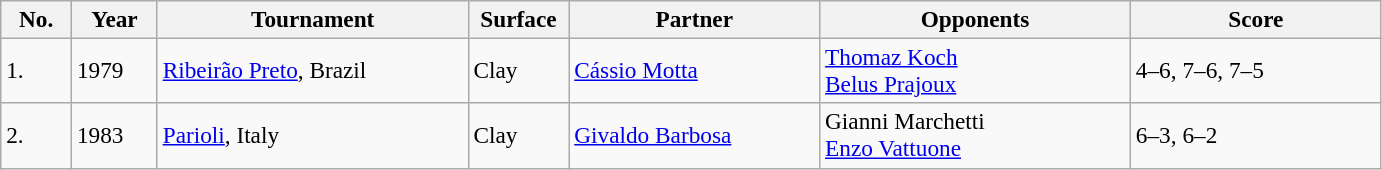<table class="sortable wikitable" style=font-size:97%>
<tr>
<th width=40>No.</th>
<th width=50>Year</th>
<th width=200>Tournament</th>
<th width=60>Surface</th>
<th width=160>Partner</th>
<th width=200>Opponents</th>
<th width=160>Score</th>
</tr>
<tr>
<td>1.</td>
<td>1979</td>
<td><a href='#'>Ribeirão Preto</a>, Brazil</td>
<td>Clay</td>
<td> <a href='#'>Cássio Motta</a></td>
<td> <a href='#'>Thomaz Koch</a><br> <a href='#'>Belus Prajoux</a></td>
<td>4–6, 7–6, 7–5</td>
</tr>
<tr>
<td>2.</td>
<td>1983</td>
<td><a href='#'>Parioli</a>, Italy</td>
<td>Clay</td>
<td> <a href='#'>Givaldo Barbosa</a></td>
<td> Gianni Marchetti<br> <a href='#'>Enzo Vattuone</a></td>
<td>6–3, 6–2</td>
</tr>
</table>
